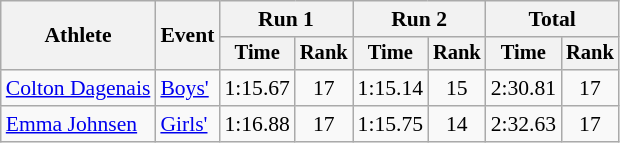<table class="wikitable" style="font-size:90%">
<tr>
<th rowspan="2">Athlete</th>
<th rowspan="2">Event</th>
<th colspan="2">Run 1</th>
<th colspan="2">Run 2</th>
<th colspan="2">Total</th>
</tr>
<tr style="font-size:95%">
<th>Time</th>
<th>Rank</th>
<th>Time</th>
<th>Rank</th>
<th>Time</th>
<th>Rank</th>
</tr>
<tr align=center>
<td align=left><a href='#'>Colton Dagenais</a></td>
<td align=left><a href='#'>Boys'</a></td>
<td>1:15.67</td>
<td>17</td>
<td>1:15.14</td>
<td>15</td>
<td>2:30.81</td>
<td>17</td>
</tr>
<tr align=center>
<td align=left><a href='#'>Emma Johnsen</a></td>
<td align=left><a href='#'>Girls'</a></td>
<td>1:16.88</td>
<td>17</td>
<td>1:15.75</td>
<td>14</td>
<td>2:32.63</td>
<td>17</td>
</tr>
</table>
